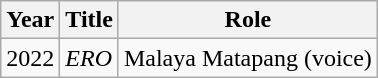<table class="wikitable">
<tr>
<th>Year</th>
<th>Title</th>
<th>Role</th>
</tr>
<tr>
<td>2022</td>
<td><em>ERO</em></td>
<td>Malaya Matapang (voice)</td>
</tr>
</table>
